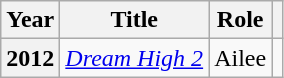<table class="wikitable plainrowheaders">
<tr>
<th scope="col">Year</th>
<th scope="col">Title</th>
<th scope="col">Role</th>
<th scope="col"></th>
</tr>
<tr>
<th scope="row">2012</th>
<td><em><a href='#'>Dream High 2</a></em></td>
<td>Ailee</td>
<td style="text-align:center"></td>
</tr>
</table>
